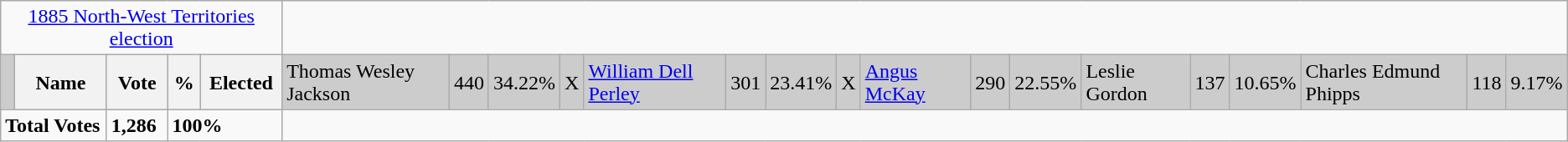<table class="wikitable">
<tr>
<td colspan=5 align=center><a href='#'>1885 North-West Territories election</a></td>
</tr>
<tr bgcolor="CCCCCC">
<td></td>
<th><strong>Name </strong></th>
<th><strong>Vote</strong></th>
<th><strong>%</strong></th>
<th><strong>Elected</strong><br></th>
<td>Thomas Wesley Jackson</td>
<td>440</td>
<td>34.22%</td>
<td>X<br></td>
<td><a href='#'>William Dell Perley</a></td>
<td>301</td>
<td>23.41%</td>
<td>X<br></td>
<td><a href='#'>Angus McKay</a></td>
<td>290</td>
<td colspan=2 alignment="left">22.55%<br></td>
<td>Leslie Gordon</td>
<td>137</td>
<td colspan=2 alignment="left">10.65%<br></td>
<td>Charles Edmund Phipps</td>
<td>118</td>
<td colspan=2 alignment="left">9.17%</td>
</tr>
<tr>
<td colspan=2><strong>Total Votes</strong></td>
<td><strong>1,286</strong></td>
<td colspan=2 alignment="left"><strong>100%</strong></td>
</tr>
</table>
